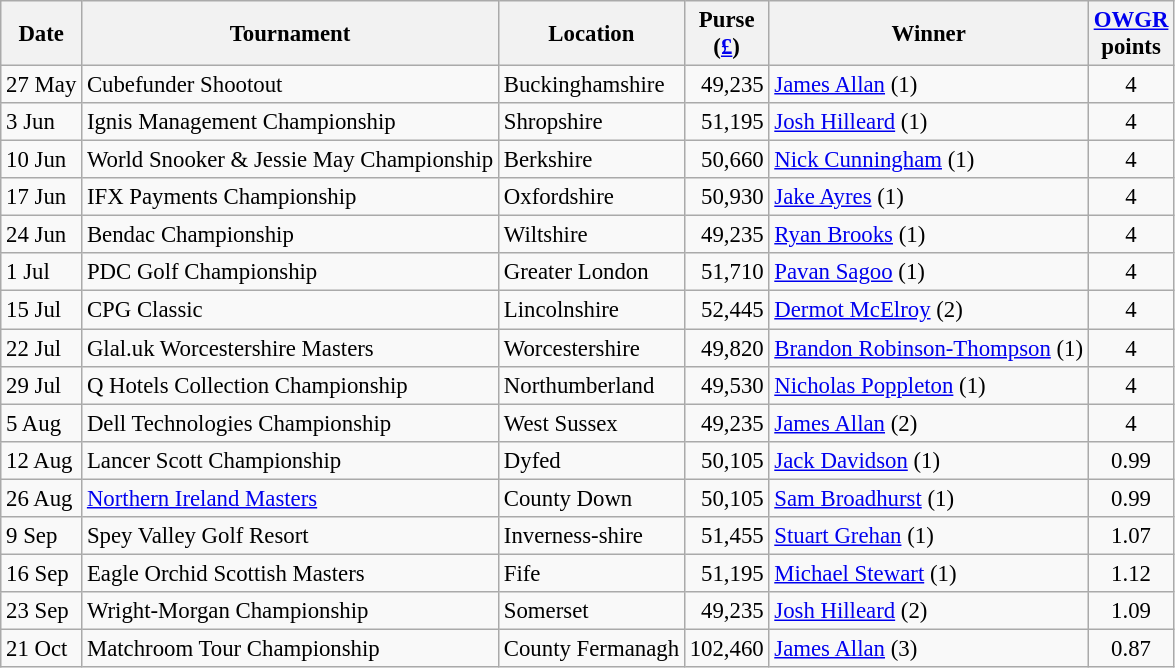<table class="wikitable" style="font-size:95%;">
<tr>
<th>Date</th>
<th>Tournament</th>
<th>Location</th>
<th>Purse<br>(<a href='#'>£</a>)</th>
<th>Winner</th>
<th><a href='#'>OWGR</a><br>points</th>
</tr>
<tr>
<td>27 May</td>
<td>Cubefunder Shootout</td>
<td>Buckinghamshire</td>
<td align=right>49,235</td>
<td> <a href='#'>James Allan</a> (1)</td>
<td align=center>4</td>
</tr>
<tr>
<td>3 Jun</td>
<td>Ignis Management Championship</td>
<td>Shropshire</td>
<td align=right>51,195</td>
<td> <a href='#'>Josh Hilleard</a> (1)</td>
<td align=center>4</td>
</tr>
<tr>
<td>10 Jun</td>
<td>World Snooker & Jessie May Championship</td>
<td>Berkshire</td>
<td align=right>50,660</td>
<td> <a href='#'>Nick Cunningham</a> (1)</td>
<td align=center>4</td>
</tr>
<tr>
<td>17 Jun</td>
<td>IFX Payments Championship</td>
<td>Oxfordshire</td>
<td align=right>50,930</td>
<td> <a href='#'>Jake Ayres</a> (1)</td>
<td align=center>4</td>
</tr>
<tr>
<td>24 Jun</td>
<td>Bendac Championship</td>
<td>Wiltshire</td>
<td align=right>49,235</td>
<td> <a href='#'>Ryan Brooks</a> (1)</td>
<td align=center>4</td>
</tr>
<tr>
<td>1 Jul</td>
<td>PDC Golf Championship</td>
<td>Greater London</td>
<td align=right>51,710</td>
<td> <a href='#'>Pavan Sagoo</a> (1)</td>
<td align=center>4</td>
</tr>
<tr>
<td>15 Jul</td>
<td>CPG Classic</td>
<td>Lincolnshire</td>
<td align=right>52,445</td>
<td> <a href='#'>Dermot McElroy</a> (2)</td>
<td align=center>4</td>
</tr>
<tr>
<td>22 Jul</td>
<td>Glal.uk Worcestershire Masters</td>
<td>Worcestershire</td>
<td align=right>49,820</td>
<td> <a href='#'>Brandon Robinson-Thompson</a> (1)</td>
<td align=center>4</td>
</tr>
<tr>
<td>29 Jul</td>
<td>Q Hotels Collection Championship</td>
<td>Northumberland</td>
<td align=right>49,530</td>
<td> <a href='#'>Nicholas Poppleton</a> (1)</td>
<td align=center>4</td>
</tr>
<tr>
<td>5 Aug</td>
<td>Dell Technologies Championship</td>
<td>West Sussex</td>
<td align=right>49,235</td>
<td> <a href='#'>James Allan</a> (2)</td>
<td align=center>4</td>
</tr>
<tr>
<td>12 Aug</td>
<td>Lancer Scott Championship</td>
<td>Dyfed</td>
<td align=right>50,105</td>
<td> <a href='#'>Jack Davidson</a> (1)</td>
<td align=center>0.99</td>
</tr>
<tr>
<td>26 Aug</td>
<td><a href='#'>Northern Ireland Masters</a></td>
<td>County Down</td>
<td align=right>50,105</td>
<td> <a href='#'>Sam Broadhurst</a> (1)</td>
<td align=center>0.99</td>
</tr>
<tr>
<td>9 Sep</td>
<td>Spey Valley Golf Resort</td>
<td>Inverness-shire</td>
<td align=right>51,455</td>
<td> <a href='#'>Stuart Grehan</a> (1)</td>
<td align=center>1.07</td>
</tr>
<tr>
<td>16 Sep</td>
<td>Eagle Orchid Scottish Masters</td>
<td>Fife</td>
<td align=right>51,195</td>
<td> <a href='#'>Michael Stewart</a> (1)</td>
<td align=center>1.12</td>
</tr>
<tr>
<td>23 Sep</td>
<td>Wright-Morgan Championship</td>
<td>Somerset</td>
<td align=right>49,235</td>
<td> <a href='#'>Josh Hilleard</a> (2)</td>
<td align=center>1.09</td>
</tr>
<tr>
<td>21 Oct</td>
<td>Matchroom Tour Championship</td>
<td>County Fermanagh</td>
<td align=right>102,460</td>
<td> <a href='#'>James Allan</a> (3)</td>
<td align=center>0.87</td>
</tr>
</table>
